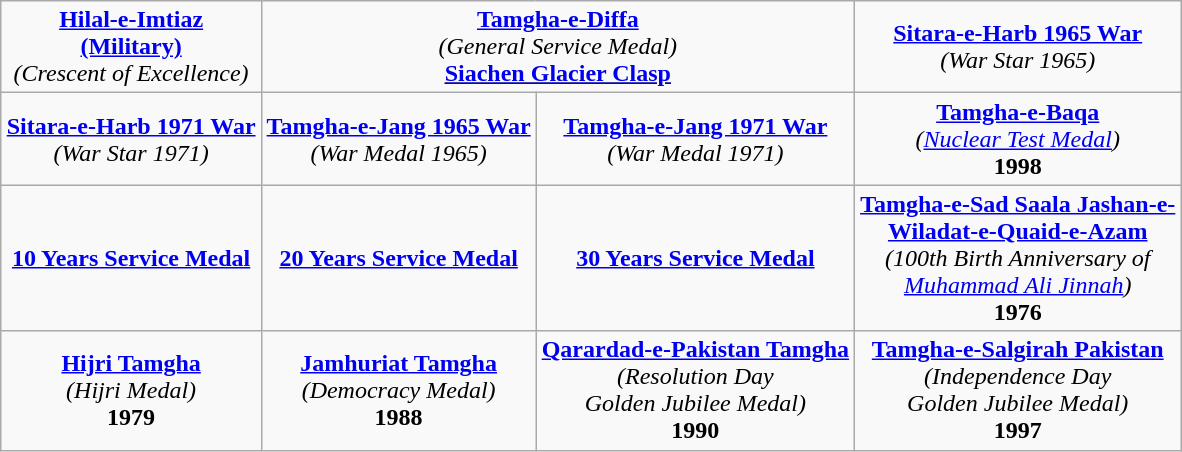<table class="wikitable" style="margin:1em auto; text-align:center;">
<tr>
<td><a href='#'><strong>Hilal-e-Imtiaz</strong></a><br><strong><a href='#'>(Military)</a></strong><br><em>(Crescent of Excellence)</em></td>
<td colspan="2"><strong><a href='#'>Tamgha-e-Diffa</a></strong><br><em>(General Service Medal)</em><br><strong><u><a href='#'>Siachen Glacier Clasp</a></u></strong></td>
<td><strong><a href='#'>Sitara-e-Harb 1965 War</a></strong><br><em>(War Star 1965)</em></td>
</tr>
<tr>
<td><strong><a href='#'>Sitara-e-Harb 1971 War</a></strong><br><em>(War Star 1971)</em></td>
<td><strong><a href='#'>Tamgha-e-Jang 1965 War</a></strong><br><em>(War Medal 1965)</em></td>
<td><strong><a href='#'>Tamgha-e-Jang 1971 War</a></strong><br><em>(War Medal 1971)</em></td>
<td><strong><a href='#'>Tamgha-e-Baqa</a></strong><br><em>(<a href='#'>Nuclear Test Medal</a>)</em><br><strong>1998</strong></td>
</tr>
<tr>
<td><strong><a href='#'>10 Years Service Medal</a></strong></td>
<td><strong><a href='#'>20 Years Service Medal</a></strong></td>
<td><strong><a href='#'>30 Years Service Medal</a></strong></td>
<td><strong><a href='#'>Tamgha-e-Sad Saala Jashan-e-</a></strong><br><strong><a href='#'>Wiladat-e-Quaid-e-Azam</a></strong><br><em>(100th Birth Anniversary of</em><br><em><a href='#'>Muhammad Ali Jinnah</a>)</em><br><strong>1976</strong></td>
</tr>
<tr>
<td><strong><a href='#'>Hijri Tamgha</a></strong><br><em>(Hijri Medal)</em><br><strong>1979</strong></td>
<td><strong><a href='#'>Jamhuriat Tamgha</a></strong><br><em>(Democracy Medal)</em><br><strong>1988</strong></td>
<td><strong><a href='#'>Qarardad-e-Pakistan Tamgha</a></strong><br><em>(Resolution Day</em><br><em>Golden Jubilee Medal)</em><br><strong>1990</strong></td>
<td><strong><a href='#'>Tamgha-e-Salgirah Pakistan</a></strong><br><em>(Independence Day</em><br><em>Golden Jubilee Medal)</em><br><strong>1997</strong></td>
</tr>
</table>
